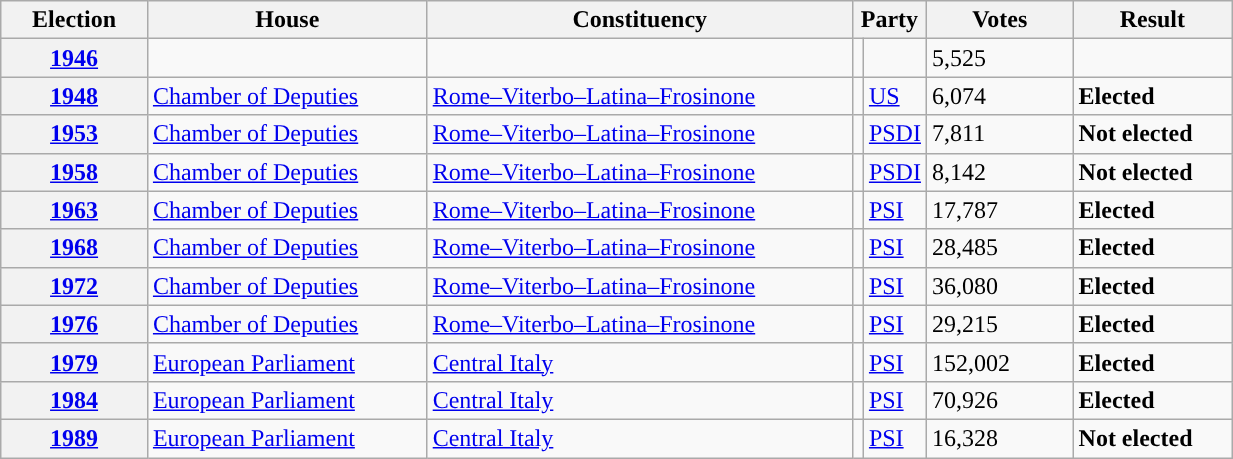<table class=wikitable style="width:65%; border:1px #AAAAFF solid">
<tr>
<th width=12%>Election</th>
<th width=23%>House</th>
<th width=35%>Constituency</th>
<th width=5% colspan="2">Party</th>
<th width=12%>Votes</th>
<th width=20%>Result</th>
</tr>
<tr>
<th><a href='#'>1946</a></th>
<td></td>
<td></td>
<td></td>
<td></td>
<td>5,525</td>
<td></td>
</tr>
<tr>
<th><a href='#'>1948</a></th>
<td><a href='#'>Chamber of Deputies</a></td>
<td><a href='#'>Rome–Viterbo–Latina–Frosinone</a></td>
<td></td>
<td><a href='#'>US</a></td>
<td>6,074</td>
<td> <strong>Elected</strong></td>
</tr>
<tr>
<th><a href='#'>1953</a></th>
<td><a href='#'>Chamber of Deputies</a></td>
<td><a href='#'>Rome–Viterbo–Latina–Frosinone</a></td>
<td></td>
<td><a href='#'>PSDI</a></td>
<td>7,811</td>
<td> <strong>Not elected</strong></td>
</tr>
<tr>
<th><a href='#'>1958</a></th>
<td><a href='#'>Chamber of Deputies</a></td>
<td><a href='#'>Rome–Viterbo–Latina–Frosinone</a></td>
<td></td>
<td><a href='#'>PSDI</a></td>
<td>8,142</td>
<td> <strong>Not elected</strong></td>
</tr>
<tr>
<th><a href='#'>1963</a></th>
<td><a href='#'>Chamber of Deputies</a></td>
<td><a href='#'>Rome–Viterbo–Latina–Frosinone</a></td>
<td></td>
<td><a href='#'>PSI</a></td>
<td>17,787</td>
<td> <strong>Elected</strong></td>
</tr>
<tr>
<th><a href='#'>1968</a></th>
<td><a href='#'>Chamber of Deputies</a></td>
<td><a href='#'>Rome–Viterbo–Latina–Frosinone</a></td>
<td></td>
<td><a href='#'>PSI</a></td>
<td>28,485</td>
<td> <strong>Elected</strong></td>
</tr>
<tr>
<th><a href='#'>1972</a></th>
<td><a href='#'>Chamber of Deputies</a></td>
<td><a href='#'>Rome–Viterbo–Latina–Frosinone</a></td>
<td></td>
<td><a href='#'>PSI</a></td>
<td>36,080</td>
<td> <strong>Elected</strong></td>
</tr>
<tr>
<th><a href='#'>1976</a></th>
<td><a href='#'>Chamber of Deputies</a></td>
<td><a href='#'>Rome–Viterbo–Latina–Frosinone</a></td>
<td></td>
<td><a href='#'>PSI</a></td>
<td>29,215</td>
<td> <strong>Elected</strong></td>
</tr>
<tr>
<th><a href='#'>1979</a></th>
<td><a href='#'>European Parliament</a></td>
<td><a href='#'>Central Italy</a></td>
<td></td>
<td><a href='#'>PSI</a></td>
<td>152,002</td>
<td> <strong>Elected</strong></td>
</tr>
<tr>
<th><a href='#'>1984</a></th>
<td><a href='#'>European Parliament</a></td>
<td><a href='#'>Central Italy</a></td>
<td></td>
<td><a href='#'>PSI</a></td>
<td>70,926</td>
<td> <strong>Elected</strong></td>
</tr>
<tr>
<th><a href='#'>1989</a></th>
<td><a href='#'>European Parliament</a></td>
<td><a href='#'>Central Italy</a></td>
<td></td>
<td><a href='#'>PSI</a></td>
<td>16,328</td>
<td> <strong>Not elected</strong></td>
</tr>
</table>
